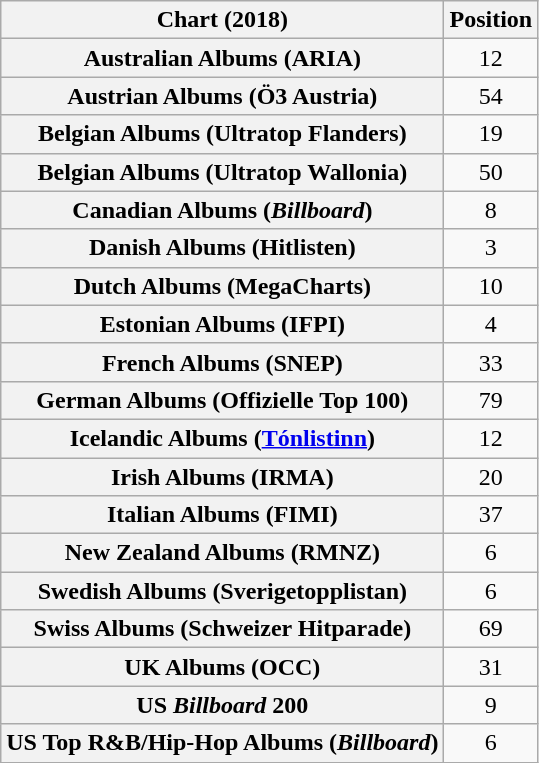<table class="wikitable sortable plainrowheaders" style="text-align:center">
<tr>
<th scope="col">Chart (2018)</th>
<th scope="col">Position</th>
</tr>
<tr>
<th scope="row">Australian Albums (ARIA)</th>
<td>12</td>
</tr>
<tr>
<th scope="row">Austrian Albums (Ö3 Austria)</th>
<td>54</td>
</tr>
<tr>
<th scope="row">Belgian Albums (Ultratop Flanders)</th>
<td>19</td>
</tr>
<tr>
<th scope="row">Belgian Albums (Ultratop Wallonia)</th>
<td>50</td>
</tr>
<tr>
<th scope="row">Canadian Albums (<em>Billboard</em>)</th>
<td>8</td>
</tr>
<tr>
<th scope="row">Danish Albums (Hitlisten)</th>
<td>3</td>
</tr>
<tr>
<th scope="row">Dutch Albums (MegaCharts)</th>
<td>10</td>
</tr>
<tr>
<th scope="row">Estonian Albums (IFPI)</th>
<td>4</td>
</tr>
<tr>
<th scope="row">French Albums (SNEP)</th>
<td>33</td>
</tr>
<tr>
<th scope="row">German Albums (Offizielle Top 100)</th>
<td>79</td>
</tr>
<tr>
<th scope="row">Icelandic Albums (<a href='#'>Tónlistinn</a>)</th>
<td>12</td>
</tr>
<tr>
<th scope="row">Irish Albums (IRMA)</th>
<td>20</td>
</tr>
<tr>
<th scope="row">Italian Albums (FIMI)</th>
<td>37</td>
</tr>
<tr>
<th scope="row">New Zealand Albums (RMNZ)</th>
<td>6</td>
</tr>
<tr>
<th scope="row">Swedish Albums (Sverigetopplistan)</th>
<td>6</td>
</tr>
<tr>
<th scope="row">Swiss Albums (Schweizer Hitparade)</th>
<td>69</td>
</tr>
<tr>
<th scope="row">UK Albums (OCC)</th>
<td>31</td>
</tr>
<tr>
<th scope="row">US <em>Billboard</em> 200</th>
<td>9</td>
</tr>
<tr>
<th scope="row">US Top R&B/Hip-Hop Albums (<em>Billboard</em>)</th>
<td>6</td>
</tr>
</table>
